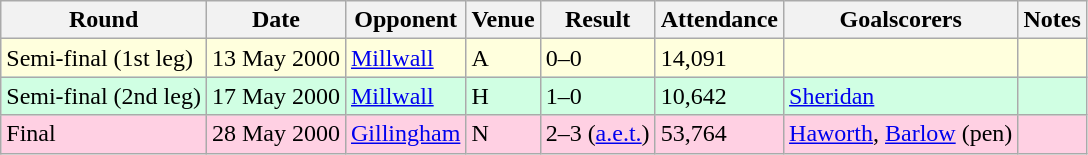<table class="wikitable">
<tr>
<th>Round</th>
<th>Date</th>
<th>Opponent</th>
<th>Venue</th>
<th>Result</th>
<th>Attendance</th>
<th>Goalscorers</th>
<th>Notes</th>
</tr>
<tr style="background-color: #ffffdd;">
<td>Semi-final (1st leg)</td>
<td>13 May 2000</td>
<td><a href='#'>Millwall</a></td>
<td>A</td>
<td>0–0</td>
<td>14,091</td>
<td></td>
<td></td>
</tr>
<tr style="background-color: #d0ffe3;">
<td>Semi-final (2nd leg)</td>
<td>17 May 2000</td>
<td><a href='#'>Millwall</a></td>
<td>H</td>
<td>1–0</td>
<td>10,642</td>
<td><a href='#'>Sheridan</a></td>
<td></td>
</tr>
<tr style="background-color: #ffd0e3;">
<td>Final</td>
<td>28 May 2000</td>
<td><a href='#'>Gillingham</a></td>
<td>N</td>
<td>2–3 (<a href='#'>a.e.t.</a>)</td>
<td>53,764</td>
<td><a href='#'>Haworth</a>, <a href='#'>Barlow</a> (pen)</td>
<td></td>
</tr>
</table>
